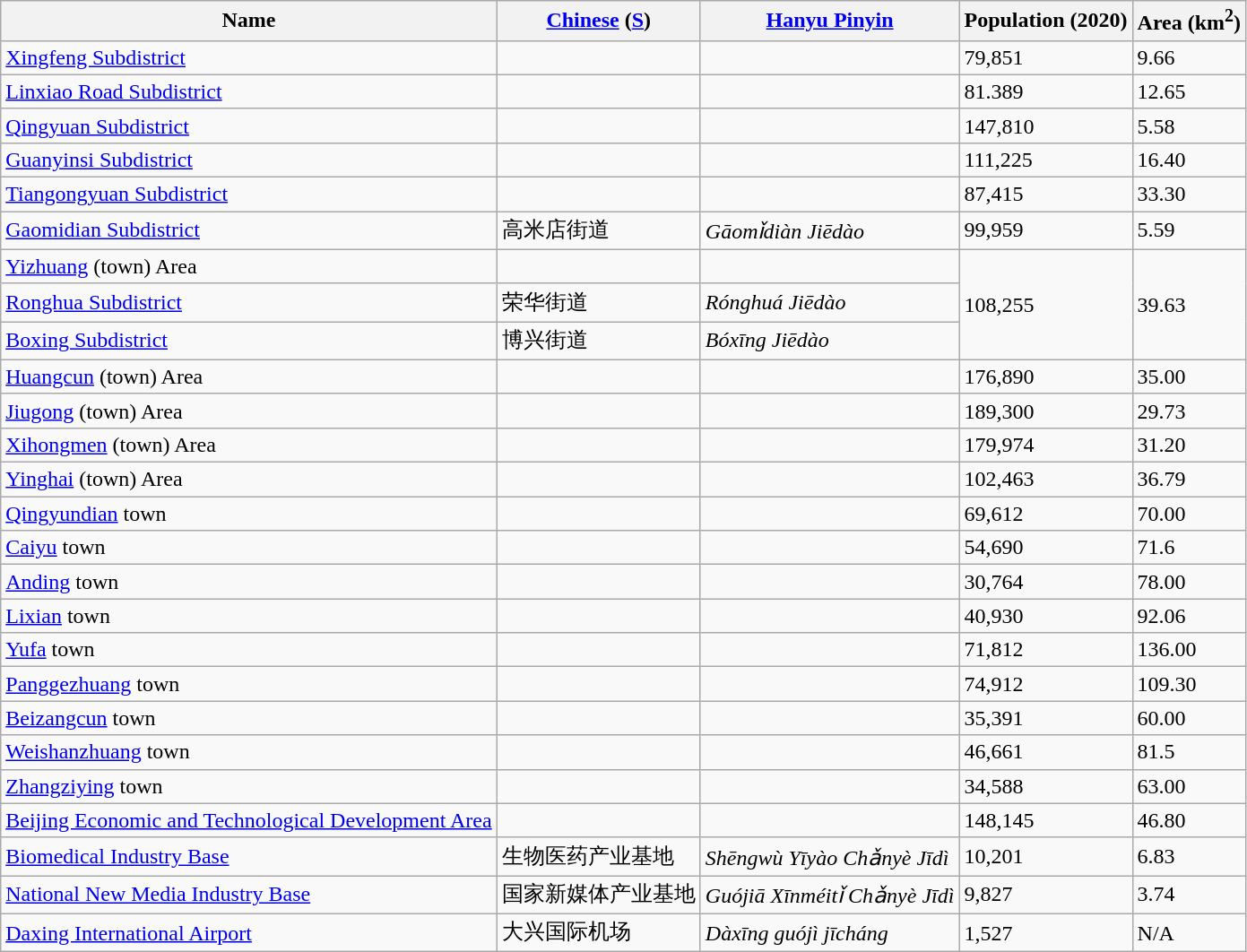<table class="wikitable">
<tr>
<th>Name</th>
<th><a href='#'>Chinese</a> (<a href='#'>S</a>)</th>
<th><a href='#'>Hanyu Pinyin</a></th>
<th>Population (2020)</th>
<th>Area (km<sup>2</sup>)</th>
</tr>
<tr>
<td><a href='#'>Xingfeng Subdistrict</a></td>
<td></td>
<td></td>
<td>79,851</td>
<td>9.66</td>
</tr>
<tr>
<td><a href='#'>Linxiao Road Subdistrict</a></td>
<td></td>
<td></td>
<td>81.389</td>
<td>12.65</td>
</tr>
<tr>
<td><a href='#'>Qingyuan Subdistrict</a></td>
<td></td>
<td></td>
<td>147,810</td>
<td>5.58</td>
</tr>
<tr>
<td><a href='#'>Guanyinsi Subdistrict</a></td>
<td></td>
<td></td>
<td>111,225</td>
<td>16.40</td>
</tr>
<tr>
<td><a href='#'>Tiangongyuan Subdistrict</a></td>
<td></td>
<td></td>
<td>87,415</td>
<td>33.30</td>
</tr>
<tr>
<td><a href='#'>Gaomidian Subdistrict</a></td>
<td>高米店街道</td>
<td><em>Gāomǐdiàn Jiēdào</em></td>
<td>99,959</td>
<td>5.59</td>
</tr>
<tr>
<td style="border-bottom:solid 0;"><a href='#'>Yizhuang</a> (town) Area</td>
<td></td>
<td></td>
<td rowspan="3">108,255</td>
<td rowspan="3">39.63</td>
</tr>
<tr>
<td><a href='#'>Ronghua Subdistrict</a></td>
<td>荣华街道</td>
<td><em>Rónghuá Jiēdào</em></td>
</tr>
<tr>
<td><a href='#'>Boxing Subdistrict</a></td>
<td>博兴街道</td>
<td><em>Bóxīng Jiēdào</em></td>
</tr>
<tr>
<td><a href='#'>Huangcun</a> (town) Area</td>
<td></td>
<td></td>
<td>176,890</td>
<td>35.00</td>
</tr>
<tr>
<td><a href='#'>Jiugong</a> (town) Area</td>
<td></td>
<td></td>
<td>189,300</td>
<td>29.73</td>
</tr>
<tr>
<td><a href='#'>Xihongmen</a> (town) Area</td>
<td></td>
<td></td>
<td>179,974</td>
<td>31.20</td>
</tr>
<tr>
<td><a href='#'>Yinghai</a> (town) Area</td>
<td></td>
<td></td>
<td>102,463</td>
<td>36.79</td>
</tr>
<tr>
<td><a href='#'>Qingyundian</a> town</td>
<td></td>
<td></td>
<td>69,612</td>
<td>70.00</td>
</tr>
<tr>
<td><a href='#'>Caiyu</a> town</td>
<td></td>
<td></td>
<td>54,690</td>
<td>71.6</td>
</tr>
<tr>
<td><a href='#'>Anding</a> town</td>
<td></td>
<td></td>
<td>30,764</td>
<td>78.00</td>
</tr>
<tr>
<td><a href='#'>Lixian</a> town</td>
<td></td>
<td></td>
<td>40,930</td>
<td>92.06</td>
</tr>
<tr>
<td><a href='#'>Yufa</a> town</td>
<td></td>
<td></td>
<td>71,812</td>
<td>136.00</td>
</tr>
<tr>
<td><a href='#'>Panggezhuang</a> town</td>
<td></td>
<td></td>
<td>74,912</td>
<td>109.30</td>
</tr>
<tr>
<td><a href='#'>Beizangcun</a> town</td>
<td></td>
<td></td>
<td>35,391</td>
<td>60.00</td>
</tr>
<tr>
<td><a href='#'>Weishanzhuang</a> town</td>
<td></td>
<td></td>
<td>46,661</td>
<td>81.5</td>
</tr>
<tr>
<td><a href='#'>Zhangziying</a> town</td>
<td></td>
<td></td>
<td>34,588</td>
<td>63.00</td>
</tr>
<tr>
<td><a href='#'>Beijing Economic and Technological Development Area</a></td>
<td></td>
<td></td>
<td>148,145</td>
<td>46.80</td>
</tr>
<tr>
<td><a href='#'>Biomedical Industry Base</a></td>
<td>生物医药产业基地</td>
<td><em>Shēngwù Yīyào Chǎnyè Jīdì</em></td>
<td>10,201</td>
<td>6.83</td>
</tr>
<tr>
<td><a href='#'>National New Media Industry Base</a></td>
<td>国家新媒体产业基地</td>
<td><em>Guójiā Xīnméitǐ Chǎnyè Jīdì</em></td>
<td>9,827</td>
<td>3.74</td>
</tr>
<tr>
<td><a href='#'>Daxing International Airport</a></td>
<td>大兴国际机场</td>
<td><em>Dàxīng guójì jīcháng</em></td>
<td>1,527</td>
<td>N/A</td>
</tr>
</table>
